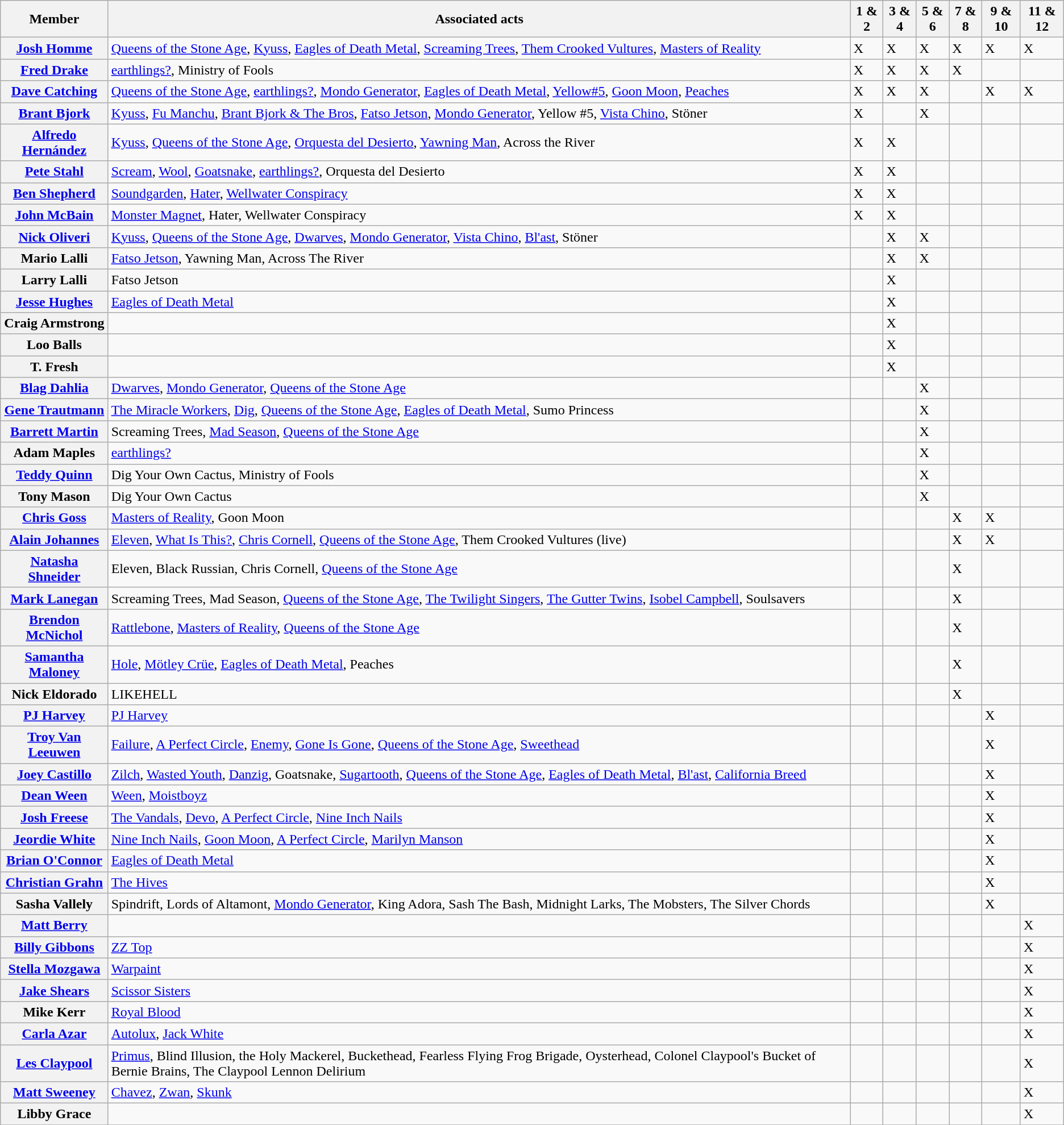<table class="wikitable">
<tr>
<th>Member</th>
<th>Associated acts</th>
<th>1 & 2</th>
<th>3 & 4</th>
<th>5 & 6</th>
<th>7 & 8</th>
<th>9 & 10</th>
<th>11 & 12</th>
</tr>
<tr>
<th><a href='#'>Josh Homme</a></th>
<td><a href='#'>Queens of the Stone Age</a>, <a href='#'>Kyuss</a>, <a href='#'>Eagles of Death Metal</a>, <a href='#'>Screaming Trees</a>, <a href='#'>Them Crooked Vultures</a>, <a href='#'>Masters of Reality</a></td>
<td>X</td>
<td>X</td>
<td>X</td>
<td>X</td>
<td>X</td>
<td>X</td>
</tr>
<tr>
<th><a href='#'>Fred Drake</a></th>
<td><a href='#'>earthlings?</a>, Ministry of Fools</td>
<td>X</td>
<td>X</td>
<td>X</td>
<td>X</td>
<td></td>
<td></td>
</tr>
<tr>
<th><a href='#'>Dave Catching</a></th>
<td><a href='#'>Queens of the Stone Age</a>, <a href='#'>earthlings?</a>, <a href='#'>Mondo Generator</a>, <a href='#'>Eagles of Death Metal</a>, <a href='#'>Yellow#5</a>, <a href='#'>Goon Moon</a>, <a href='#'>Peaches</a></td>
<td>X</td>
<td>X</td>
<td>X</td>
<td></td>
<td>X</td>
<td>X</td>
</tr>
<tr>
<th><a href='#'>Brant Bjork</a></th>
<td><a href='#'>Kyuss</a>, <a href='#'>Fu Manchu</a>, <a href='#'>Brant Bjork & The Bros</a>, <a href='#'>Fatso Jetson</a>, <a href='#'>Mondo Generator</a>, Yellow #5, <a href='#'>Vista Chino</a>, Stöner</td>
<td>X</td>
<td></td>
<td>X</td>
<td></td>
<td></td>
<td></td>
</tr>
<tr>
<th><a href='#'>Alfredo Hernández</a></th>
<td><a href='#'>Kyuss</a>, <a href='#'>Queens of the Stone Age</a>, <a href='#'>Orquesta del Desierto</a>, <a href='#'>Yawning Man</a>, Across the River</td>
<td>X</td>
<td>X</td>
<td></td>
<td></td>
<td></td>
<td></td>
</tr>
<tr>
<th><a href='#'>Pete Stahl</a></th>
<td><a href='#'>Scream</a>, <a href='#'>Wool</a>, <a href='#'>Goatsnake</a>, <a href='#'>earthlings?</a>, Orquesta del Desierto</td>
<td>X</td>
<td>X</td>
<td></td>
<td></td>
<td></td>
<td></td>
</tr>
<tr>
<th><a href='#'>Ben Shepherd</a></th>
<td><a href='#'>Soundgarden</a>, <a href='#'>Hater</a>, <a href='#'>Wellwater Conspiracy</a></td>
<td>X</td>
<td>X</td>
<td></td>
<td></td>
<td></td>
<td></td>
</tr>
<tr>
<th><a href='#'>John McBain</a></th>
<td><a href='#'>Monster Magnet</a>, Hater, Wellwater Conspiracy</td>
<td>X</td>
<td>X</td>
<td></td>
<td></td>
<td></td>
<td></td>
</tr>
<tr>
<th><a href='#'>Nick Oliveri</a></th>
<td><a href='#'>Kyuss</a>, <a href='#'>Queens of the Stone Age</a>, <a href='#'>Dwarves</a>, <a href='#'>Mondo Generator</a>, <a href='#'>Vista Chino</a>, <a href='#'>Bl'ast</a>, Stöner</td>
<td></td>
<td>X</td>
<td>X</td>
<td></td>
<td></td>
<td></td>
</tr>
<tr>
<th>Mario Lalli</th>
<td><a href='#'>Fatso Jetson</a>, Yawning Man, Across The River</td>
<td></td>
<td>X</td>
<td>X</td>
<td></td>
<td></td>
<td></td>
</tr>
<tr>
<th>Larry Lalli</th>
<td>Fatso Jetson</td>
<td></td>
<td>X</td>
<td></td>
<td></td>
<td></td>
<td></td>
</tr>
<tr>
<th><a href='#'>Jesse Hughes</a></th>
<td><a href='#'>Eagles of Death Metal</a></td>
<td></td>
<td>X</td>
<td></td>
<td></td>
<td></td>
<td></td>
</tr>
<tr>
<th>Craig Armstrong</th>
<td></td>
<td></td>
<td>X</td>
<td></td>
<td></td>
<td></td>
<td></td>
</tr>
<tr>
<th>Loo Balls</th>
<td></td>
<td></td>
<td>X</td>
<td></td>
<td></td>
<td></td>
<td></td>
</tr>
<tr>
<th>T. Fresh</th>
<td></td>
<td></td>
<td>X</td>
<td></td>
<td></td>
<td></td>
<td></td>
</tr>
<tr>
<th><a href='#'>Blag Dahlia</a></th>
<td><a href='#'>Dwarves</a>, <a href='#'>Mondo Generator</a>, <a href='#'>Queens of the Stone Age</a></td>
<td></td>
<td></td>
<td>X</td>
<td></td>
<td></td>
<td></td>
</tr>
<tr>
<th><a href='#'>Gene Trautmann</a></th>
<td><a href='#'>The Miracle Workers</a>, <a href='#'>Dig</a>, <a href='#'>Queens of the Stone Age</a>, <a href='#'>Eagles of Death Metal</a>, Sumo Princess</td>
<td></td>
<td></td>
<td>X</td>
<td></td>
<td></td>
<td></td>
</tr>
<tr>
<th><a href='#'>Barrett Martin</a></th>
<td>Screaming Trees, <a href='#'>Mad Season</a>, <a href='#'>Queens of the Stone Age</a></td>
<td></td>
<td></td>
<td>X</td>
<td></td>
<td></td>
<td></td>
</tr>
<tr>
<th>Adam Maples</th>
<td><a href='#'>earthlings?</a></td>
<td></td>
<td></td>
<td>X</td>
<td></td>
<td></td>
<td></td>
</tr>
<tr>
<th><a href='#'>Teddy Quinn</a></th>
<td>Dig Your Own Cactus, Ministry of Fools</td>
<td></td>
<td></td>
<td>X</td>
<td></td>
<td></td>
<td></td>
</tr>
<tr>
<th>Tony Mason</th>
<td>Dig Your Own Cactus</td>
<td></td>
<td></td>
<td>X</td>
<td></td>
<td></td>
<td></td>
</tr>
<tr>
<th><a href='#'>Chris Goss</a></th>
<td><a href='#'>Masters of Reality</a>, Goon Moon</td>
<td></td>
<td></td>
<td></td>
<td>X</td>
<td>X</td>
<td></td>
</tr>
<tr>
<th><a href='#'>Alain Johannes</a></th>
<td><a href='#'>Eleven</a>, <a href='#'>What Is This?</a>, <a href='#'>Chris Cornell</a>, <a href='#'>Queens of the Stone Age</a>, Them Crooked Vultures (live)</td>
<td></td>
<td></td>
<td></td>
<td>X</td>
<td>X</td>
<td></td>
</tr>
<tr>
<th><a href='#'>Natasha Shneider</a></th>
<td>Eleven, Black Russian, Chris Cornell, <a href='#'>Queens of the Stone Age</a></td>
<td></td>
<td></td>
<td></td>
<td>X</td>
<td></td>
<td></td>
</tr>
<tr>
<th><a href='#'>Mark Lanegan</a></th>
<td>Screaming Trees, Mad Season, <a href='#'>Queens of the Stone Age</a>, <a href='#'>The Twilight Singers</a>, <a href='#'>The Gutter Twins</a>, <a href='#'>Isobel Campbell</a>, Soulsavers</td>
<td></td>
<td></td>
<td></td>
<td>X</td>
<td></td>
<td></td>
</tr>
<tr>
<th><a href='#'>Brendon McNichol</a></th>
<td><a href='#'>Rattlebone</a>, <a href='#'>Masters of Reality</a>, <a href='#'>Queens of the Stone Age</a></td>
<td></td>
<td></td>
<td></td>
<td>X</td>
<td></td>
<td></td>
</tr>
<tr>
<th><a href='#'>Samantha Maloney</a></th>
<td><a href='#'>Hole</a>, <a href='#'>Mötley Crüe</a>, <a href='#'>Eagles of Death Metal</a>, Peaches</td>
<td></td>
<td></td>
<td></td>
<td>X</td>
<td></td>
<td></td>
</tr>
<tr>
<th>Nick Eldorado</th>
<td>LIKEHELL</td>
<td></td>
<td></td>
<td></td>
<td>X</td>
<td></td>
<td></td>
</tr>
<tr>
<th><a href='#'>PJ Harvey</a></th>
<td><a href='#'>PJ Harvey</a></td>
<td></td>
<td></td>
<td></td>
<td></td>
<td>X</td>
<td></td>
</tr>
<tr>
<th><a href='#'>Troy Van Leeuwen</a></th>
<td><a href='#'>Failure</a>, <a href='#'>A Perfect Circle</a>, <a href='#'>Enemy</a>, <a href='#'>Gone Is Gone</a>, <a href='#'>Queens of the Stone Age</a>, <a href='#'>Sweethead</a></td>
<td></td>
<td></td>
<td></td>
<td></td>
<td>X</td>
<td></td>
</tr>
<tr>
<th><a href='#'>Joey Castillo</a></th>
<td><a href='#'>Zilch</a>, <a href='#'>Wasted Youth</a>, <a href='#'>Danzig</a>, Goatsnake, <a href='#'>Sugartooth</a>, <a href='#'>Queens of the Stone Age</a>, <a href='#'>Eagles of Death Metal</a>, <a href='#'>Bl'ast</a>, <a href='#'>California Breed</a></td>
<td></td>
<td></td>
<td></td>
<td></td>
<td>X</td>
<td></td>
</tr>
<tr>
<th><a href='#'>Dean Ween</a></th>
<td><a href='#'>Ween</a>, <a href='#'>Moistboyz</a></td>
<td></td>
<td></td>
<td></td>
<td></td>
<td>X</td>
<td></td>
</tr>
<tr>
<th><a href='#'>Josh Freese</a></th>
<td><a href='#'>The Vandals</a>, <a href='#'>Devo</a>, <a href='#'>A Perfect Circle</a>, <a href='#'>Nine Inch Nails</a></td>
<td></td>
<td></td>
<td></td>
<td></td>
<td>X</td>
<td></td>
</tr>
<tr>
<th><a href='#'>Jeordie White</a></th>
<td><a href='#'>Nine Inch Nails</a>, <a href='#'>Goon Moon</a>, <a href='#'>A Perfect Circle</a>, <a href='#'>Marilyn Manson</a></td>
<td></td>
<td></td>
<td></td>
<td></td>
<td>X</td>
<td></td>
</tr>
<tr>
<th><a href='#'>Brian O'Connor</a></th>
<td><a href='#'>Eagles of Death Metal</a></td>
<td></td>
<td></td>
<td></td>
<td></td>
<td>X</td>
<td></td>
</tr>
<tr>
<th><a href='#'>Christian Grahn</a></th>
<td><a href='#'>The Hives</a></td>
<td></td>
<td></td>
<td></td>
<td></td>
<td>X</td>
<td></td>
</tr>
<tr>
<th>Sasha Vallely</th>
<td>Spindrift, Lords of Altamont, <a href='#'>Mondo Generator</a>, King Adora, Sash The Bash, Midnight Larks, The Mobsters, The Silver Chords</td>
<td></td>
<td></td>
<td></td>
<td></td>
<td>X</td>
<td></td>
</tr>
<tr>
<th><a href='#'>Matt Berry</a></th>
<td></td>
<td></td>
<td></td>
<td></td>
<td></td>
<td></td>
<td>X</td>
</tr>
<tr>
<th><a href='#'>Billy Gibbons</a></th>
<td><a href='#'>ZZ Top</a></td>
<td></td>
<td></td>
<td></td>
<td></td>
<td></td>
<td>X</td>
</tr>
<tr>
<th><a href='#'>Stella Mozgawa</a></th>
<td><a href='#'>Warpaint</a></td>
<td></td>
<td></td>
<td></td>
<td></td>
<td></td>
<td>X</td>
</tr>
<tr>
<th><a href='#'>Jake Shears</a></th>
<td><a href='#'>Scissor Sisters</a></td>
<td></td>
<td></td>
<td></td>
<td></td>
<td></td>
<td>X</td>
</tr>
<tr>
<th>Mike Kerr</th>
<td><a href='#'>Royal Blood</a></td>
<td></td>
<td></td>
<td></td>
<td></td>
<td></td>
<td>X</td>
</tr>
<tr>
<th><a href='#'>Carla Azar</a></th>
<td><a href='#'>Autolux</a>, <a href='#'>Jack White</a></td>
<td></td>
<td></td>
<td></td>
<td></td>
<td></td>
<td>X</td>
</tr>
<tr>
<th><a href='#'>Les Claypool</a></th>
<td><a href='#'>Primus</a>, Blind Illusion, the Holy Mackerel, Buckethead, Fearless Flying Frog Brigade, Oysterhead, Colonel Claypool's Bucket of Bernie Brains, The Claypool Lennon Delirium</td>
<td></td>
<td></td>
<td></td>
<td></td>
<td></td>
<td>X</td>
</tr>
<tr>
<th><a href='#'>Matt Sweeney</a></th>
<td><a href='#'>Chavez</a>, <a href='#'>Zwan</a>, <a href='#'>Skunk</a></td>
<td></td>
<td></td>
<td></td>
<td></td>
<td></td>
<td>X</td>
</tr>
<tr>
<th>Libby Grace</th>
<td></td>
<td></td>
<td></td>
<td></td>
<td></td>
<td></td>
<td>X</td>
</tr>
<tr>
</tr>
</table>
